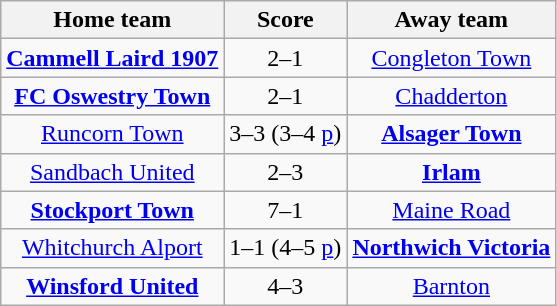<table class="wikitable" style="text-align: center">
<tr>
<th>Home team</th>
<th>Score</th>
<th>Away team</th>
</tr>
<tr>
<td><strong><a href='#'>Cammell Laird 1907</a></strong></td>
<td>2–1</td>
<td><a href='#'>Congleton Town</a></td>
</tr>
<tr>
<td><strong><a href='#'>FC Oswestry Town</a></strong></td>
<td>2–1</td>
<td><a href='#'>Chadderton</a></td>
</tr>
<tr>
<td><a href='#'>Runcorn Town</a></td>
<td>3–3 (3–4 <a href='#'>p</a>)</td>
<td><strong><a href='#'>Alsager Town</a></strong></td>
</tr>
<tr>
<td><a href='#'>Sandbach United</a></td>
<td>2–3</td>
<td><strong><a href='#'>Irlam</a></strong></td>
</tr>
<tr>
<td><strong><a href='#'>Stockport Town</a></strong></td>
<td>7–1</td>
<td><a href='#'>Maine Road</a></td>
</tr>
<tr>
<td><a href='#'>Whitchurch Alport</a></td>
<td>1–1 (4–5 <a href='#'>p</a>)</td>
<td><strong><a href='#'>Northwich Victoria</a></strong></td>
</tr>
<tr>
<td><strong><a href='#'>Winsford United</a></strong></td>
<td>4–3</td>
<td><a href='#'>Barnton</a></td>
</tr>
</table>
